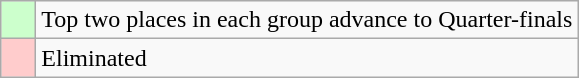<table class="wikitable">
<tr>
<td style="background: #ccffcc;">    </td>
<td>Top two places in each group advance to Quarter-finals</td>
</tr>
<tr>
<td style="background: #ffcccc;">    </td>
<td>Eliminated</td>
</tr>
</table>
